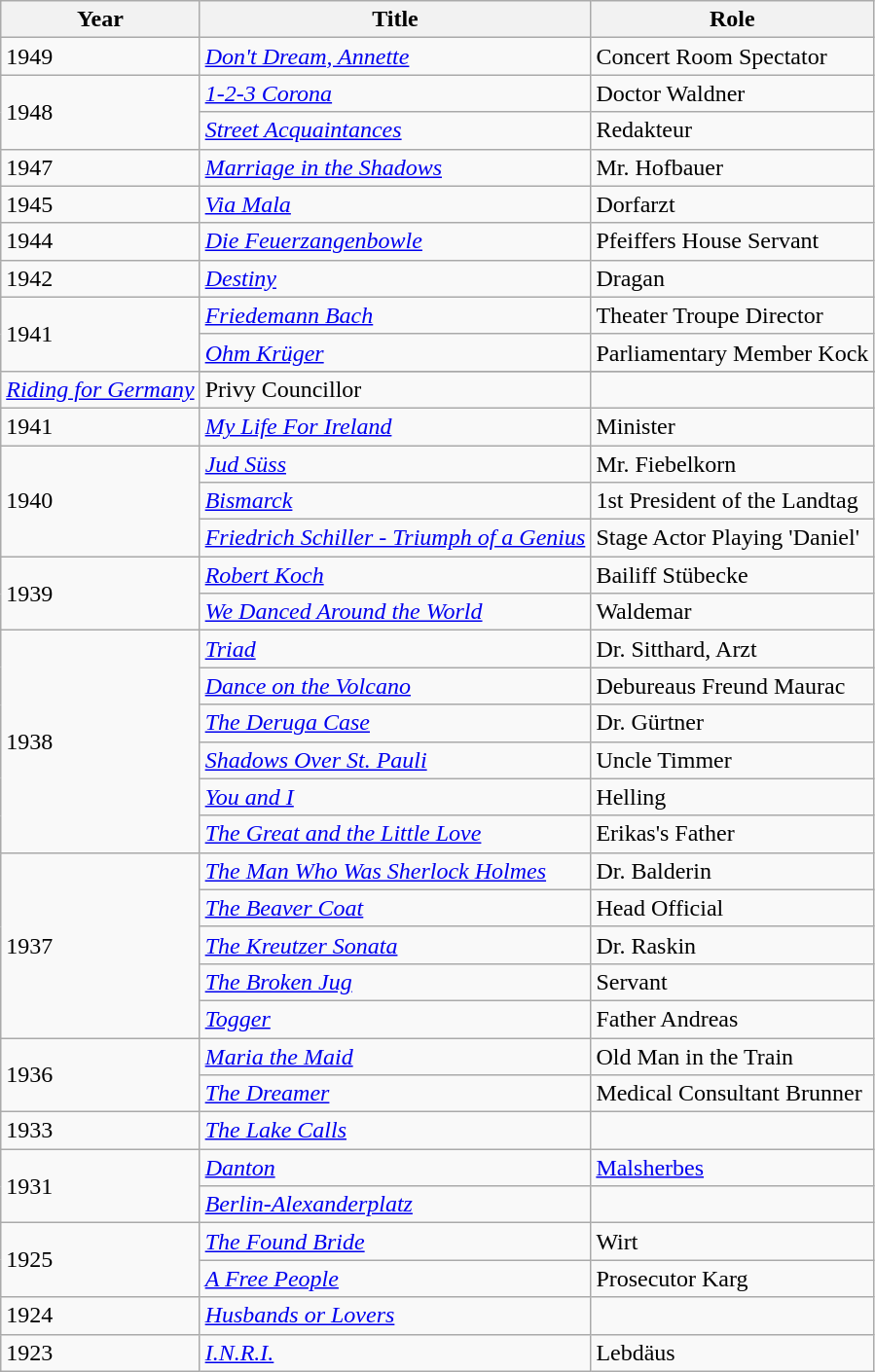<table class="wikitable sortable">
<tr>
<th>Year</th>
<th>Title</th>
<th>Role</th>
</tr>
<tr>
<td>1949</td>
<td><em><a href='#'>Don't Dream, Annette</a></em></td>
<td>Concert Room Spectator</td>
</tr>
<tr>
<td rowspan=2>1948</td>
<td><em><a href='#'>1-2-3 Corona</a></em></td>
<td>Doctor Waldner</td>
</tr>
<tr>
<td><em><a href='#'>Street Acquaintances</a></em></td>
<td>Redakteur</td>
</tr>
<tr>
<td>1947</td>
<td><em><a href='#'>Marriage in the Shadows</a></em></td>
<td>Mr. Hofbauer</td>
</tr>
<tr>
<td>1945</td>
<td><em><a href='#'>Via Mala</a></em></td>
<td>Dorfarzt</td>
</tr>
<tr>
<td>1944</td>
<td><em><a href='#'>Die Feuerzangenbowle</a></em></td>
<td>Pfeiffers House Servant</td>
</tr>
<tr>
<td>1942</td>
<td><em><a href='#'>Destiny</a></em></td>
<td>Dragan</td>
</tr>
<tr>
<td rowspan=3>1941</td>
<td><em><a href='#'>Friedemann Bach</a></em></td>
<td>Theater Troupe Director</td>
</tr>
<tr>
<td><em><a href='#'>Ohm Krüger</a></em></td>
<td>Parliamentary Member Kock</td>
</tr>
<tr>
</tr>
<tr>
<td><em><a href='#'>Riding for Germany</a></em></td>
<td>Privy Councillor</td>
<td></td>
</tr>
<tr>
<td>1941</td>
<td><em><a href='#'>My Life For Ireland</a></em></td>
<td>Minister</td>
</tr>
<tr>
<td rowspan="3">1940</td>
<td><a href='#'><em>Jud Süss</em></a></td>
<td>Mr. Fiebelkorn</td>
</tr>
<tr>
<td><em><a href='#'>Bismarck</a></em></td>
<td>1st President of the Landtag</td>
</tr>
<tr>
<td><em><a href='#'>Friedrich Schiller - Triumph of a Genius</a></em></td>
<td>Stage Actor Playing 'Daniel'</td>
</tr>
<tr>
<td rowspan="2">1939</td>
<td><em><a href='#'>Robert Koch</a></em></td>
<td>Bailiff Stübecke</td>
</tr>
<tr>
<td><em><a href='#'>We Danced Around the World</a></em></td>
<td>Waldemar</td>
</tr>
<tr>
<td rowspan="6">1938</td>
<td><em><a href='#'>Triad</a></em></td>
<td>Dr. Sitthard, Arzt</td>
</tr>
<tr>
<td><em><a href='#'>Dance on the Volcano</a></em></td>
<td>Debureaus Freund Maurac</td>
</tr>
<tr>
<td><em><a href='#'>The Deruga Case</a></em></td>
<td>Dr. Gürtner</td>
</tr>
<tr>
<td><em><a href='#'>Shadows Over St. Pauli</a></em></td>
<td>Uncle Timmer</td>
</tr>
<tr>
<td><em><a href='#'>You and I</a></em></td>
<td>Helling</td>
</tr>
<tr>
<td><em><a href='#'>The Great and the Little Love</a></em></td>
<td>Erikas's Father</td>
</tr>
<tr>
<td rowspan="5">1937</td>
<td><em><a href='#'>The Man Who Was Sherlock Holmes</a></em></td>
<td>Dr. Balderin</td>
</tr>
<tr>
<td><em><a href='#'>The Beaver Coat</a></em></td>
<td>Head Official</td>
</tr>
<tr>
<td><em><a href='#'>The Kreutzer Sonata</a></em></td>
<td>Dr. Raskin</td>
</tr>
<tr>
<td><em><a href='#'>The Broken Jug</a></em></td>
<td>Servant</td>
</tr>
<tr>
<td><em><a href='#'>Togger</a></em></td>
<td>Father Andreas</td>
</tr>
<tr>
<td rowspan="2">1936</td>
<td><em><a href='#'>Maria the Maid</a></em></td>
<td>Old Man in the Train</td>
</tr>
<tr>
<td><em><a href='#'>The Dreamer</a></em></td>
<td>Medical Consultant Brunner</td>
</tr>
<tr>
<td>1933</td>
<td><em><a href='#'>The Lake Calls</a></em></td>
<td></td>
</tr>
<tr>
<td rowspan="2">1931</td>
<td><em><a href='#'>Danton</a></em></td>
<td><a href='#'>Malsherbes</a></td>
</tr>
<tr>
<td><em><a href='#'>Berlin-Alexanderplatz</a></em></td>
<td></td>
</tr>
<tr>
<td rowspan="2">1925</td>
<td><em><a href='#'>The Found Bride</a></em></td>
<td>Wirt</td>
</tr>
<tr>
<td><em><a href='#'>A Free People</a></em></td>
<td>Prosecutor Karg</td>
</tr>
<tr>
<td>1924</td>
<td><em><a href='#'>Husbands or Lovers</a></em></td>
<td></td>
</tr>
<tr>
<td>1923</td>
<td><em><a href='#'>I.N.R.I.</a></em></td>
<td>Lebdäus</td>
</tr>
</table>
